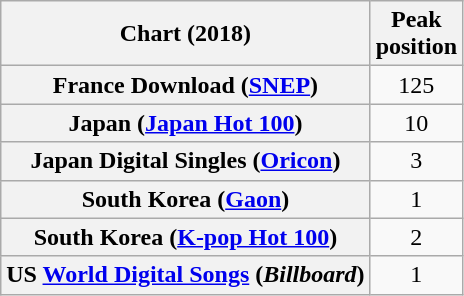<table class="wikitable sortable plainrowheaders" style="text-align:center">
<tr>
<th>Chart (2018)</th>
<th>Peak<br>position</th>
</tr>
<tr>
<th scope="row">France Download (<a href='#'>SNEP</a>)</th>
<td>125</td>
</tr>
<tr>
<th scope="row">Japan (<a href='#'>Japan Hot 100</a>)</th>
<td>10</td>
</tr>
<tr>
<th scope="row">Japan Digital Singles (<a href='#'>Oricon</a>)</th>
<td>3</td>
</tr>
<tr>
<th scope="row">South Korea (<a href='#'>Gaon</a>)</th>
<td>1</td>
</tr>
<tr>
<th scope="row">South Korea (<a href='#'>K-pop Hot 100</a>)</th>
<td>2</td>
</tr>
<tr>
<th scope="row">US <a href='#'>World Digital Songs</a> (<em>Billboard</em>)</th>
<td>1</td>
</tr>
</table>
